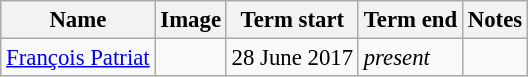<table class="wikitable" style="font-size:95%;">
<tr>
<th>Name</th>
<th>Image</th>
<th>Term start</th>
<th>Term end</th>
<th>Notes</th>
</tr>
<tr>
<td><a href='#'>François Patriat</a></td>
<td></td>
<td>28 June 2017</td>
<td><em>present</em></td>
<td></td>
</tr>
</table>
